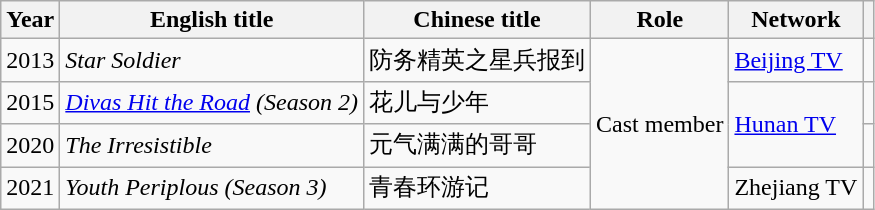<table class="wikitable sortable">
<tr>
<th>Year</th>
<th>English title</th>
<th>Chinese title</th>
<th>Role</th>
<th>Network</th>
<th class="unsortable"></th>
</tr>
<tr>
<td>2013</td>
<td><em>Star Soldier</em></td>
<td>防务精英之星兵报到</td>
<td rowspan=4>Cast member</td>
<td><a href='#'>Beijing TV</a></td>
<td></td>
</tr>
<tr>
<td>2015</td>
<td><em><a href='#'>Divas Hit the Road</a> (Season 2)</em></td>
<td>花儿与少年</td>
<td rowspan=2><a href='#'>Hunan TV</a></td>
<td></td>
</tr>
<tr>
<td>2020</td>
<td><em>The Irresistible</em></td>
<td>元气满满的哥哥</td>
<td></td>
</tr>
<tr>
<td>2021</td>
<td><em>Youth Periplous (Season 3)</em></td>
<td>青春环游记</td>
<td>Zhejiang TV</td>
<td></td>
</tr>
</table>
